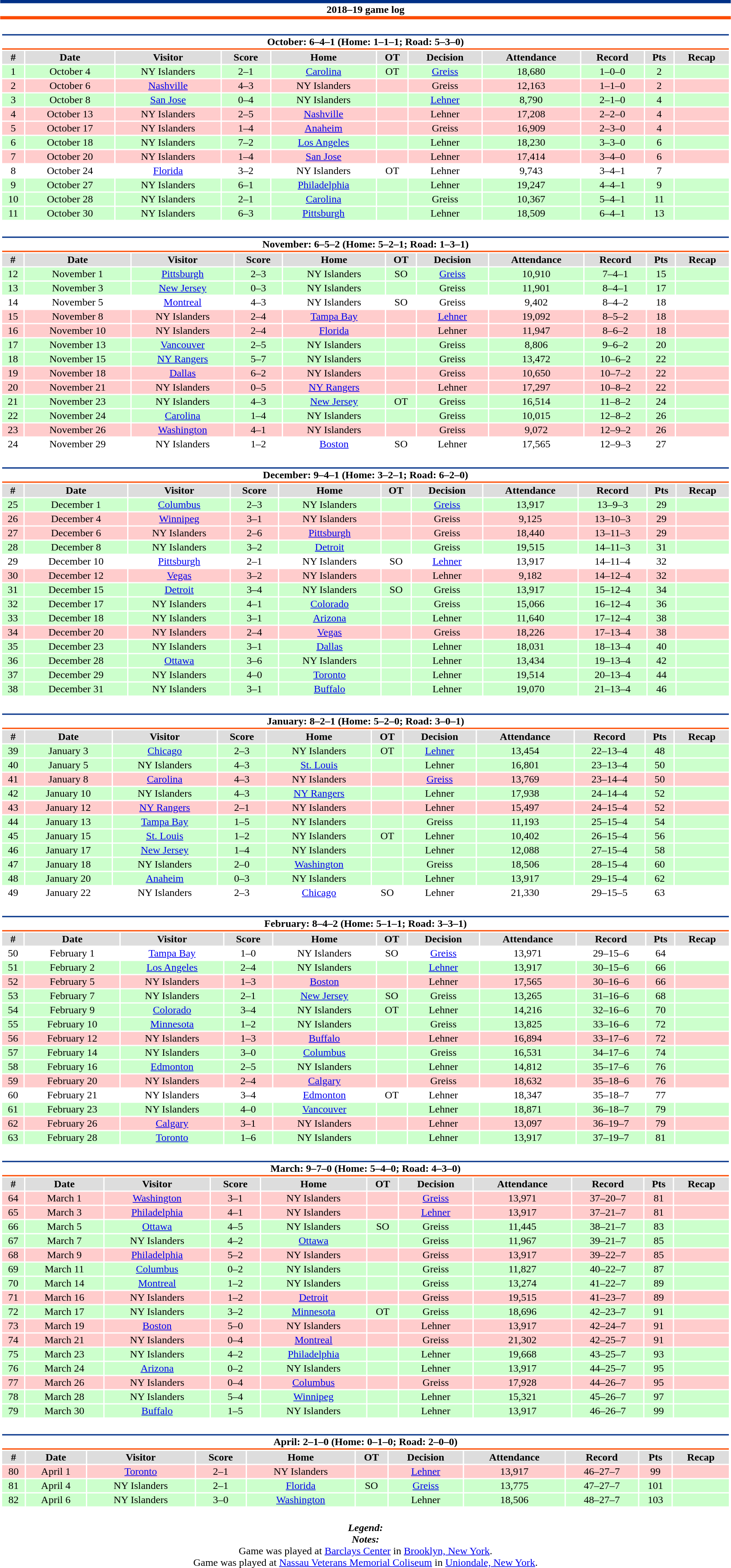<table class="toccolours" style="width:90%; clear:both; margin:1.5em auto; text-align:center;">
<tr>
<th colspan="11" style="background:#FFFFFF; border-top:#003087 5px solid; border-bottom:#FC4C02 5px solid;">2018–19 game log</th>
</tr>
<tr>
<td colspan="11"><br><table class="toccolours collapsible collapsed" style="width:100%;">
<tr>
<th colspan="11" style="background:#FFFFFF; border-top:#003087 2px solid; border-bottom:#FC4C02 2px solid;">October: 6–4–1 (Home: 1–1–1; Road: 5–3–0)</th>
</tr>
<tr style="background:#ddd;">
<th>#</th>
<th>Date</th>
<th>Visitor</th>
<th>Score</th>
<th>Home</th>
<th>OT</th>
<th>Decision</th>
<th>Attendance</th>
<th>Record</th>
<th>Pts</th>
<th>Recap</th>
</tr>
<tr style="background:#cfc;">
<td>1</td>
<td>October 4</td>
<td>NY Islanders</td>
<td>2–1</td>
<td><a href='#'>Carolina</a></td>
<td>OT</td>
<td><a href='#'>Greiss</a></td>
<td>18,680</td>
<td>1–0–0</td>
<td>2</td>
<td></td>
</tr>
<tr style="background:#fcc;">
<td>2</td>
<td>October 6</td>
<td><a href='#'>Nashville</a></td>
<td>4–3</td>
<td>NY Islanders</td>
<td></td>
<td>Greiss</td>
<td>12,163</td>
<td>1–1–0</td>
<td>2</td>
<td></td>
</tr>
<tr style="background:#cfc;">
<td>3</td>
<td>October 8</td>
<td><a href='#'>San Jose</a></td>
<td>0–4</td>
<td>NY Islanders</td>
<td></td>
<td><a href='#'>Lehner</a></td>
<td>8,790</td>
<td>2–1–0</td>
<td>4</td>
<td></td>
</tr>
<tr style="background:#fcc;">
<td>4</td>
<td>October 13</td>
<td>NY Islanders</td>
<td>2–5</td>
<td><a href='#'>Nashville</a></td>
<td></td>
<td>Lehner</td>
<td>17,208</td>
<td>2–2–0</td>
<td>4</td>
<td></td>
</tr>
<tr style="background:#fcc;">
<td>5</td>
<td>October 17</td>
<td>NY Islanders</td>
<td>1–4</td>
<td><a href='#'>Anaheim</a></td>
<td></td>
<td>Greiss</td>
<td>16,909</td>
<td>2–3–0</td>
<td>4</td>
<td></td>
</tr>
<tr style="background:#cfc;">
<td>6</td>
<td>October 18</td>
<td>NY Islanders</td>
<td>7–2</td>
<td><a href='#'>Los Angeles</a></td>
<td></td>
<td>Lehner</td>
<td>18,230</td>
<td>3–3–0</td>
<td>6</td>
<td></td>
</tr>
<tr style="background:#fcc;">
<td>7</td>
<td>October 20</td>
<td>NY Islanders</td>
<td>1–4</td>
<td><a href='#'>San Jose</a></td>
<td></td>
<td>Lehner</td>
<td>17,414</td>
<td>3–4–0</td>
<td>6</td>
<td></td>
</tr>
<tr style="background:#fff;">
<td>8</td>
<td>October 24</td>
<td><a href='#'>Florida</a></td>
<td>3–2</td>
<td>NY Islanders</td>
<td>OT</td>
<td>Lehner</td>
<td>9,743</td>
<td>3–4–1</td>
<td>7</td>
<td></td>
</tr>
<tr style="background:#cfc;">
<td>9</td>
<td>October 27</td>
<td>NY Islanders</td>
<td>6–1</td>
<td><a href='#'>Philadelphia</a></td>
<td></td>
<td>Lehner</td>
<td>19,247</td>
<td>4–4–1</td>
<td>9</td>
<td></td>
</tr>
<tr style="background:#cfc;">
<td>10</td>
<td>October 28</td>
<td>NY Islanders</td>
<td>2–1</td>
<td><a href='#'>Carolina</a></td>
<td></td>
<td>Greiss</td>
<td>10,367</td>
<td>5–4–1</td>
<td>11</td>
<td></td>
</tr>
<tr style="background:#cfc;">
<td>11</td>
<td>October 30</td>
<td>NY Islanders</td>
<td>6–3</td>
<td><a href='#'>Pittsburgh</a></td>
<td></td>
<td>Lehner</td>
<td>18,509</td>
<td>6–4–1</td>
<td>13</td>
<td></td>
</tr>
</table>
</td>
</tr>
<tr>
<td colspan="11"><br><table class="toccolours collapsible collapsed" style="width:100%;">
<tr>
<th colspan="11" style="background:#FFFFFF; border-top:#003087 2px solid; border-bottom:#FC4C02 2px solid;">November: 6–5–2 (Home: 5–2–1; Road: 1–3–1)</th>
</tr>
<tr style="background:#ddd;">
<th>#</th>
<th>Date</th>
<th>Visitor</th>
<th>Score</th>
<th>Home</th>
<th>OT</th>
<th>Decision</th>
<th>Attendance</th>
<th>Record</th>
<th>Pts</th>
<th>Recap</th>
</tr>
<tr style="background:#cfc;">
<td>12</td>
<td>November 1</td>
<td><a href='#'>Pittsburgh</a></td>
<td>2–3</td>
<td>NY Islanders</td>
<td>SO</td>
<td><a href='#'>Greiss</a></td>
<td>10,910</td>
<td>7–4–1</td>
<td>15</td>
<td></td>
</tr>
<tr style="background:#cfc;">
<td>13</td>
<td>November 3</td>
<td><a href='#'>New Jersey</a></td>
<td>0–3</td>
<td>NY Islanders</td>
<td></td>
<td>Greiss</td>
<td>11,901</td>
<td>8–4–1</td>
<td>17</td>
<td></td>
</tr>
<tr style="background:#fff;">
<td>14</td>
<td>November 5</td>
<td><a href='#'>Montreal</a></td>
<td>4–3</td>
<td>NY Islanders</td>
<td>SO</td>
<td>Greiss</td>
<td>9,402</td>
<td>8–4–2</td>
<td>18</td>
<td></td>
</tr>
<tr style="background:#fcc;">
<td>15</td>
<td>November 8</td>
<td>NY Islanders</td>
<td>2–4</td>
<td><a href='#'>Tampa Bay</a></td>
<td></td>
<td><a href='#'>Lehner</a></td>
<td>19,092</td>
<td>8–5–2</td>
<td>18</td>
<td></td>
</tr>
<tr style="background:#fcc;">
<td>16</td>
<td>November 10</td>
<td>NY Islanders</td>
<td>2–4</td>
<td><a href='#'>Florida</a></td>
<td></td>
<td>Lehner</td>
<td>11,947</td>
<td>8–6–2</td>
<td>18</td>
<td></td>
</tr>
<tr style="background:#cfc;">
<td>17</td>
<td>November 13</td>
<td><a href='#'>Vancouver</a></td>
<td>2–5</td>
<td>NY Islanders</td>
<td></td>
<td>Greiss</td>
<td>8,806</td>
<td>9–6–2</td>
<td>20</td>
<td></td>
</tr>
<tr style="background:#cfc;">
<td>18</td>
<td>November 15</td>
<td><a href='#'>NY Rangers</a></td>
<td>5–7</td>
<td>NY Islanders</td>
<td></td>
<td>Greiss</td>
<td>13,472</td>
<td>10–6–2</td>
<td>22</td>
<td></td>
</tr>
<tr style="background:#fcc;">
<td>19</td>
<td>November 18</td>
<td><a href='#'>Dallas</a></td>
<td>6–2</td>
<td>NY Islanders</td>
<td></td>
<td>Greiss</td>
<td>10,650</td>
<td>10–7–2</td>
<td>22</td>
<td></td>
</tr>
<tr style="background:#fcc;">
<td>20</td>
<td>November 21</td>
<td>NY Islanders</td>
<td>0–5</td>
<td><a href='#'>NY Rangers</a></td>
<td></td>
<td>Lehner</td>
<td>17,297</td>
<td>10–8–2</td>
<td>22</td>
<td></td>
</tr>
<tr style="background:#cfc;">
<td>21</td>
<td>November 23</td>
<td>NY Islanders</td>
<td>4–3</td>
<td><a href='#'>New Jersey</a></td>
<td>OT</td>
<td>Greiss</td>
<td>16,514</td>
<td>11–8–2</td>
<td>24</td>
<td></td>
</tr>
<tr style="background:#cfc;">
<td>22</td>
<td>November 24</td>
<td><a href='#'>Carolina</a></td>
<td>1–4</td>
<td>NY Islanders</td>
<td></td>
<td>Greiss</td>
<td>10,015</td>
<td>12–8–2</td>
<td>26</td>
<td></td>
</tr>
<tr style="background:#fcc;">
<td>23</td>
<td>November 26</td>
<td><a href='#'>Washington</a></td>
<td>4–1</td>
<td>NY Islanders</td>
<td></td>
<td>Greiss</td>
<td>9,072</td>
<td>12–9–2</td>
<td>26</td>
<td></td>
</tr>
<tr style="background:#fff;">
<td>24</td>
<td>November 29</td>
<td>NY Islanders</td>
<td>1–2</td>
<td><a href='#'>Boston</a></td>
<td>SO</td>
<td>Lehner</td>
<td>17,565</td>
<td>12–9–3</td>
<td>27</td>
<td></td>
</tr>
</table>
</td>
</tr>
<tr>
<td colspan="11"><br><table class="toccolours collapsible collapsed" style="width:100%;">
<tr>
<th colspan="11" style="background:#FFFFFF; border-top:#003087 2px solid; border-bottom:#FC4C02 2px solid;">December: 9–4–1 (Home: 3–2–1; Road: 6–2–0)</th>
</tr>
<tr style="background:#ddd;">
<th>#</th>
<th>Date</th>
<th>Visitor</th>
<th>Score</th>
<th>Home</th>
<th>OT</th>
<th>Decision</th>
<th>Attendance</th>
<th>Record</th>
<th>Pts</th>
<th>Recap</th>
</tr>
<tr style="background:#cfc;">
<td>25</td>
<td>December 1</td>
<td><a href='#'>Columbus</a></td>
<td>2–3</td>
<td>NY Islanders</td>
<td></td>
<td><a href='#'>Greiss</a></td>
<td>13,917</td>
<td>13–9–3</td>
<td>29</td>
<td></td>
</tr>
<tr style="background:#fcc;">
<td>26</td>
<td>December 4</td>
<td><a href='#'>Winnipeg</a></td>
<td>3–1</td>
<td>NY Islanders</td>
<td></td>
<td>Greiss</td>
<td>9,125</td>
<td>13–10–3</td>
<td>29</td>
<td></td>
</tr>
<tr style="background:#fcc;">
<td>27</td>
<td>December 6</td>
<td>NY Islanders</td>
<td>2–6</td>
<td><a href='#'>Pittsburgh</a></td>
<td></td>
<td>Greiss</td>
<td>18,440</td>
<td>13–11–3</td>
<td>29</td>
<td></td>
</tr>
<tr style="background:#cfc;">
<td>28</td>
<td>December 8</td>
<td>NY Islanders</td>
<td>3–2</td>
<td><a href='#'>Detroit</a></td>
<td></td>
<td>Greiss</td>
<td>19,515</td>
<td>14–11–3</td>
<td>31</td>
<td></td>
</tr>
<tr style="background:#fff;">
<td>29</td>
<td>December 10</td>
<td><a href='#'>Pittsburgh</a></td>
<td>2–1</td>
<td>NY Islanders</td>
<td>SO</td>
<td><a href='#'>Lehner</a></td>
<td>13,917</td>
<td>14–11–4</td>
<td>32</td>
<td></td>
</tr>
<tr style="background:#fcc;">
<td>30</td>
<td>December 12</td>
<td><a href='#'>Vegas</a></td>
<td>3–2</td>
<td>NY Islanders</td>
<td></td>
<td>Lehner</td>
<td>9,182</td>
<td>14–12–4</td>
<td>32</td>
<td></td>
</tr>
<tr style="background:#cfc;">
<td>31</td>
<td>December 15</td>
<td><a href='#'>Detroit</a></td>
<td>3–4</td>
<td>NY Islanders</td>
<td>SO</td>
<td>Greiss</td>
<td>13,917</td>
<td>15–12–4</td>
<td>34</td>
<td></td>
</tr>
<tr style="background:#cfc;">
<td>32</td>
<td>December 17</td>
<td>NY Islanders</td>
<td>4–1</td>
<td><a href='#'>Colorado</a></td>
<td></td>
<td>Greiss</td>
<td>15,066</td>
<td>16–12–4</td>
<td>36</td>
<td></td>
</tr>
<tr style="background:#cfc;">
<td>33</td>
<td>December 18</td>
<td>NY Islanders</td>
<td>3–1</td>
<td><a href='#'>Arizona</a></td>
<td></td>
<td>Lehner</td>
<td>11,640</td>
<td>17–12–4</td>
<td>38</td>
<td></td>
</tr>
<tr style="background:#fcc;">
<td>34</td>
<td>December 20</td>
<td>NY Islanders</td>
<td>2–4</td>
<td><a href='#'>Vegas</a></td>
<td></td>
<td>Greiss</td>
<td>18,226</td>
<td>17–13–4</td>
<td>38</td>
<td></td>
</tr>
<tr style="background:#cfc;">
<td>35</td>
<td>December 23</td>
<td>NY Islanders</td>
<td>3–1</td>
<td><a href='#'>Dallas</a></td>
<td></td>
<td>Lehner</td>
<td>18,031</td>
<td>18–13–4</td>
<td>40</td>
<td></td>
</tr>
<tr style="background:#cfc;">
<td>36</td>
<td>December 28</td>
<td><a href='#'>Ottawa</a></td>
<td>3–6</td>
<td>NY Islanders</td>
<td></td>
<td>Lehner</td>
<td>13,434</td>
<td>19–13–4</td>
<td>42</td>
<td></td>
</tr>
<tr style="background:#cfc;">
<td>37</td>
<td>December 29</td>
<td>NY Islanders</td>
<td>4–0</td>
<td><a href='#'>Toronto</a></td>
<td></td>
<td>Lehner</td>
<td>19,514</td>
<td>20–13–4</td>
<td>44</td>
<td></td>
</tr>
<tr style="background:#cfc;">
<td>38</td>
<td>December 31</td>
<td>NY Islanders</td>
<td>3–1</td>
<td><a href='#'>Buffalo</a></td>
<td></td>
<td>Lehner</td>
<td>19,070</td>
<td>21–13–4</td>
<td>46</td>
<td></td>
</tr>
<tr style="background:#;">
</tr>
</table>
</td>
</tr>
<tr>
<td colspan="11"><br><table class="toccolours collapsible collapsed" style="width:100%;">
<tr>
<th colspan="11" style="background:#FFFFFF; border-top:#003087 2px solid; border-bottom:#FC4C02 2px solid;">January: 8–2–1 (Home: 5–2–0; Road: 3–0–1)</th>
</tr>
<tr style="background:#ddd;">
<th>#</th>
<th>Date</th>
<th>Visitor</th>
<th>Score</th>
<th>Home</th>
<th>OT</th>
<th>Decision</th>
<th>Attendance</th>
<th>Record</th>
<th>Pts</th>
<th>Recap</th>
</tr>
<tr style="background:#cfc;">
<td>39</td>
<td>January 3</td>
<td><a href='#'>Chicago</a></td>
<td>2–3</td>
<td>NY Islanders</td>
<td>OT</td>
<td><a href='#'>Lehner</a></td>
<td>13,454</td>
<td>22–13–4</td>
<td>48</td>
<td></td>
</tr>
<tr style="background:#cfc;">
<td>40</td>
<td>January 5</td>
<td>NY Islanders</td>
<td>4–3</td>
<td><a href='#'>St. Louis</a></td>
<td></td>
<td>Lehner</td>
<td>16,801</td>
<td>23–13–4</td>
<td>50</td>
<td></td>
</tr>
<tr style="background:#fcc;">
<td>41</td>
<td>January 8</td>
<td><a href='#'>Carolina</a></td>
<td>4–3</td>
<td>NY Islanders</td>
<td></td>
<td><a href='#'>Greiss</a></td>
<td>13,769</td>
<td>23–14–4</td>
<td>50</td>
<td></td>
</tr>
<tr style="background:#cfc;">
<td>42</td>
<td>January 10</td>
<td>NY Islanders</td>
<td>4–3</td>
<td><a href='#'>NY Rangers</a></td>
<td></td>
<td>Lehner</td>
<td>17,938</td>
<td>24–14–4</td>
<td>52</td>
<td></td>
</tr>
<tr style="background:#fcc;">
<td>43</td>
<td>January 12</td>
<td><a href='#'>NY Rangers</a></td>
<td>2–1</td>
<td>NY Islanders</td>
<td></td>
<td>Lehner</td>
<td>15,497</td>
<td>24–15–4</td>
<td>52</td>
<td></td>
</tr>
<tr style="background:#cfc;">
<td>44</td>
<td>January 13</td>
<td><a href='#'>Tampa Bay</a></td>
<td>1–5</td>
<td>NY Islanders</td>
<td></td>
<td>Greiss</td>
<td>11,193</td>
<td>25–15–4</td>
<td>54</td>
<td></td>
</tr>
<tr style="background:#cfc;">
<td>45</td>
<td>January 15</td>
<td><a href='#'>St. Louis</a></td>
<td>1–2</td>
<td>NY Islanders</td>
<td>OT</td>
<td>Lehner</td>
<td>10,402</td>
<td>26–15–4</td>
<td>56</td>
<td></td>
</tr>
<tr style="background:#cfc;">
<td>46</td>
<td>January 17</td>
<td><a href='#'>New Jersey</a></td>
<td>1–4</td>
<td>NY Islanders</td>
<td></td>
<td>Lehner</td>
<td>12,088</td>
<td>27–15–4</td>
<td>58</td>
<td></td>
</tr>
<tr style="background:#cfc;">
<td>47</td>
<td>January 18</td>
<td>NY Islanders</td>
<td>2–0</td>
<td><a href='#'>Washington</a></td>
<td></td>
<td>Greiss</td>
<td>18,506</td>
<td>28–15–4</td>
<td>60</td>
<td></td>
</tr>
<tr style="background:#cfc;">
<td>48</td>
<td>January 20</td>
<td><a href='#'>Anaheim</a></td>
<td>0–3</td>
<td>NY Islanders</td>
<td></td>
<td>Lehner</td>
<td>13,917</td>
<td>29–15–4</td>
<td>62</td>
<td></td>
</tr>
<tr style="background:#fff;">
<td>49</td>
<td>January 22</td>
<td>NY Islanders</td>
<td>2–3</td>
<td><a href='#'>Chicago</a></td>
<td>SO</td>
<td>Lehner</td>
<td>21,330</td>
<td>29–15–5</td>
<td>63</td>
<td></td>
</tr>
</table>
</td>
</tr>
<tr>
<td colspan="11"><br><table class="toccolours collapsible collapsed" style="width:100%;">
<tr>
<th colspan="11" style="background:#FFFFFF; border-top:#003087 2px solid; border-bottom:#FC4C02 2px solid;">February: 8–4–2 (Home: 5–1–1; Road: 3–3–1)</th>
</tr>
<tr style="background:#ddd;">
<th>#</th>
<th>Date</th>
<th>Visitor</th>
<th>Score</th>
<th>Home</th>
<th>OT</th>
<th>Decision</th>
<th>Attendance</th>
<th>Record</th>
<th>Pts</th>
<th>Recap</th>
</tr>
<tr style="background:#fff;">
<td>50</td>
<td>February 1</td>
<td><a href='#'>Tampa Bay</a></td>
<td>1–0</td>
<td>NY Islanders</td>
<td>SO</td>
<td><a href='#'>Greiss</a></td>
<td>13,971</td>
<td>29–15–6</td>
<td>64</td>
<td></td>
</tr>
<tr style="background:#cfc;">
<td>51</td>
<td>February 2</td>
<td><a href='#'>Los Angeles</a></td>
<td>2–4</td>
<td>NY Islanders</td>
<td></td>
<td><a href='#'>Lehner</a></td>
<td>13,917</td>
<td>30–15–6</td>
<td>66</td>
<td></td>
</tr>
<tr style="background:#fcc;">
<td>52</td>
<td>February 5</td>
<td>NY Islanders</td>
<td>1–3</td>
<td><a href='#'>Boston</a></td>
<td></td>
<td>Lehner</td>
<td>17,565</td>
<td>30–16–6</td>
<td>66</td>
<td></td>
</tr>
<tr style="background:#cfc;">
<td>53</td>
<td>February 7</td>
<td>NY Islanders</td>
<td>2–1</td>
<td><a href='#'>New Jersey</a></td>
<td>SO</td>
<td>Greiss</td>
<td>13,265</td>
<td>31–16–6</td>
<td>68</td>
<td></td>
</tr>
<tr style="background:#cfc;">
<td>54</td>
<td>February 9</td>
<td><a href='#'>Colorado</a></td>
<td>3–4</td>
<td>NY Islanders</td>
<td>OT</td>
<td>Lehner</td>
<td>14,216</td>
<td>32–16–6</td>
<td>70</td>
<td></td>
</tr>
<tr style="background:#cfc;">
<td>55</td>
<td>February 10</td>
<td><a href='#'>Minnesota</a></td>
<td>1–2</td>
<td>NY Islanders</td>
<td></td>
<td>Greiss</td>
<td>13,825</td>
<td>33–16–6</td>
<td>72</td>
<td></td>
</tr>
<tr style="background:#fcc;">
<td>56</td>
<td>February 12</td>
<td>NY Islanders</td>
<td>1–3</td>
<td><a href='#'>Buffalo</a></td>
<td></td>
<td>Lehner</td>
<td>16,894</td>
<td>33–17–6</td>
<td>72</td>
<td></td>
</tr>
<tr style="background:#cfc;">
<td>57</td>
<td>February 14</td>
<td>NY Islanders</td>
<td>3–0</td>
<td><a href='#'>Columbus</a></td>
<td></td>
<td>Greiss</td>
<td>16,531</td>
<td>34–17–6</td>
<td>74</td>
<td></td>
</tr>
<tr style="background:#cfc;">
<td>58</td>
<td>February 16</td>
<td><a href='#'>Edmonton</a></td>
<td>2–5</td>
<td>NY Islanders</td>
<td></td>
<td>Lehner</td>
<td>14,812</td>
<td>35–17–6</td>
<td>76</td>
<td></td>
</tr>
<tr style="background:#fcc;">
<td>59</td>
<td>February 20</td>
<td>NY Islanders</td>
<td>2–4</td>
<td><a href='#'>Calgary</a></td>
<td></td>
<td>Greiss</td>
<td>18,632</td>
<td>35–18–6</td>
<td>76</td>
<td></td>
</tr>
<tr style="background:#fff;">
<td>60</td>
<td>February 21</td>
<td>NY Islanders</td>
<td>3–4</td>
<td><a href='#'>Edmonton</a></td>
<td>OT</td>
<td>Lehner</td>
<td>18,347</td>
<td>35–18–7</td>
<td>77</td>
<td></td>
</tr>
<tr style="background:#cfc;">
<td>61</td>
<td>February 23</td>
<td>NY Islanders</td>
<td>4–0</td>
<td><a href='#'>Vancouver</a></td>
<td></td>
<td>Lehner</td>
<td>18,871</td>
<td>36–18–7</td>
<td>79</td>
<td></td>
</tr>
<tr style="background:#fcc;">
<td>62</td>
<td>February 26</td>
<td><a href='#'>Calgary</a></td>
<td>3–1</td>
<td>NY Islanders</td>
<td></td>
<td>Lehner</td>
<td>13,097</td>
<td>36–19–7</td>
<td>79</td>
<td></td>
</tr>
<tr style="background:#cfc;">
<td>63</td>
<td>February 28</td>
<td><a href='#'>Toronto</a></td>
<td>1–6</td>
<td>NY Islanders</td>
<td></td>
<td>Lehner</td>
<td>13,917</td>
<td>37–19–7</td>
<td>81</td>
<td></td>
</tr>
</table>
</td>
</tr>
<tr>
<td colspan="11"><br><table class="toccolours collapsible collapsed" style="width:100%;">
<tr>
<th colspan="11" style="background:#FFFFFF; border-top:#003087 2px solid; border-bottom:#FC4C02 2px solid;">March: 9–7–0 (Home: 5–4–0; Road: 4–3–0)</th>
</tr>
<tr style="background:#ddd;">
<th>#</th>
<th>Date</th>
<th>Visitor</th>
<th>Score</th>
<th>Home</th>
<th>OT</th>
<th>Decision</th>
<th>Attendance</th>
<th>Record</th>
<th>Pts</th>
<th>Recap</th>
</tr>
<tr style="background:#fcc;">
<td>64</td>
<td>March 1</td>
<td><a href='#'>Washington</a></td>
<td>3–1</td>
<td>NY Islanders</td>
<td></td>
<td><a href='#'>Greiss</a></td>
<td>13,971</td>
<td>37–20–7</td>
<td>81</td>
<td></td>
</tr>
<tr style="background:#fcc;">
<td>65</td>
<td>March 3</td>
<td><a href='#'>Philadelphia</a></td>
<td>4–1</td>
<td>NY Islanders</td>
<td></td>
<td><a href='#'>Lehner</a></td>
<td>13,917</td>
<td>37–21–7</td>
<td>81</td>
<td></td>
</tr>
<tr style="background:#cfc;">
<td>66</td>
<td>March 5</td>
<td><a href='#'>Ottawa</a></td>
<td>4–5</td>
<td>NY Islanders</td>
<td>SO</td>
<td>Greiss</td>
<td>11,445</td>
<td>38–21–7</td>
<td>83</td>
<td></td>
</tr>
<tr style="background:#cfc;">
<td>67</td>
<td>March 7</td>
<td>NY Islanders</td>
<td>4–2</td>
<td><a href='#'>Ottawa</a></td>
<td></td>
<td>Greiss</td>
<td>11,967</td>
<td>39–21–7</td>
<td>85</td>
<td></td>
</tr>
<tr style="background:#fcc;">
<td>68</td>
<td>March 9</td>
<td><a href='#'>Philadelphia</a></td>
<td>5–2</td>
<td>NY Islanders</td>
<td></td>
<td>Greiss</td>
<td>13,917</td>
<td>39–22–7</td>
<td>85</td>
<td></td>
</tr>
<tr style="background:#cfc;">
<td>69</td>
<td>March 11</td>
<td><a href='#'>Columbus</a></td>
<td>0–2</td>
<td>NY Islanders</td>
<td></td>
<td>Greiss</td>
<td>11,827</td>
<td>40–22–7</td>
<td>87</td>
<td></td>
</tr>
<tr style="background:#cfc;">
<td>70</td>
<td>March 14</td>
<td><a href='#'>Montreal</a></td>
<td>1–2</td>
<td>NY Islanders</td>
<td></td>
<td>Greiss</td>
<td>13,274</td>
<td>41–22–7</td>
<td>89</td>
<td></td>
</tr>
<tr style="background:#fcc;">
<td>71</td>
<td>March 16</td>
<td>NY Islanders</td>
<td>1–2</td>
<td><a href='#'>Detroit</a></td>
<td></td>
<td>Greiss</td>
<td>19,515</td>
<td>41–23–7</td>
<td>89</td>
<td></td>
</tr>
<tr style="background:#cfc;">
<td>72</td>
<td>March 17</td>
<td>NY Islanders</td>
<td>3–2</td>
<td><a href='#'>Minnesota</a></td>
<td>OT</td>
<td>Greiss</td>
<td>18,696</td>
<td>42–23–7</td>
<td>91</td>
<td></td>
</tr>
<tr style="background:#fcc;">
<td>73</td>
<td>March 19</td>
<td><a href='#'>Boston</a></td>
<td>5–0</td>
<td>NY Islanders</td>
<td></td>
<td>Lehner</td>
<td>13,917</td>
<td>42–24–7</td>
<td>91</td>
<td></td>
</tr>
<tr style="background:#fcc;">
<td>74</td>
<td>March 21</td>
<td>NY Islanders</td>
<td>0–4</td>
<td><a href='#'>Montreal</a></td>
<td></td>
<td>Greiss</td>
<td>21,302</td>
<td>42–25–7</td>
<td>91</td>
<td></td>
</tr>
<tr style="background:#cfc;">
<td>75</td>
<td>March 23</td>
<td>NY Islanders</td>
<td>4–2</td>
<td><a href='#'>Philadelphia</a></td>
<td></td>
<td>Lehner</td>
<td>19,668</td>
<td>43–25–7</td>
<td>93</td>
<td></td>
</tr>
<tr style="background:#cfc;">
<td>76</td>
<td>March 24</td>
<td><a href='#'>Arizona</a></td>
<td>0–2</td>
<td>NY Islanders</td>
<td></td>
<td>Lehner</td>
<td>13,917</td>
<td>44–25–7</td>
<td>95</td>
<td></td>
</tr>
<tr style="background:#fcc;">
<td>77</td>
<td>March 26</td>
<td>NY Islanders</td>
<td>0–4</td>
<td><a href='#'>Columbus</a></td>
<td></td>
<td>Greiss</td>
<td>17,928</td>
<td>44–26–7</td>
<td>95</td>
<td></td>
</tr>
<tr style="background:#cfc;">
<td>78</td>
<td>March 28</td>
<td>NY Islanders</td>
<td>5–4</td>
<td><a href='#'>Winnipeg</a></td>
<td></td>
<td>Lehner</td>
<td>15,321</td>
<td>45–26–7</td>
<td>97</td>
<td></td>
</tr>
<tr style="background:#cfc;">
<td>79</td>
<td>March 30</td>
<td><a href='#'>Buffalo</a></td>
<td>1–5</td>
<td>NY Islanders</td>
<td></td>
<td>Lehner</td>
<td>13,917</td>
<td>46–26–7</td>
<td>99</td>
<td></td>
</tr>
</table>
</td>
</tr>
<tr>
<td colspan="11"><br><table class="toccolours collapsible collapsed" style="width:100%;">
<tr>
<th colspan="11" style="background:#FFFFFF; border-top:#003087 2px solid; border-bottom:#FC4C02 2px solid;">April: 2–1–0 (Home: 0–1–0; Road: 2–0–0)</th>
</tr>
<tr style="background:#ddd;">
<th>#</th>
<th>Date</th>
<th>Visitor</th>
<th>Score</th>
<th>Home</th>
<th>OT</th>
<th>Decision</th>
<th>Attendance</th>
<th>Record</th>
<th>Pts</th>
<th>Recap</th>
</tr>
<tr style="background:#fcc;">
<td>80</td>
<td>April 1</td>
<td><a href='#'>Toronto</a></td>
<td>2–1</td>
<td>NY Islanders</td>
<td></td>
<td><a href='#'>Lehner</a></td>
<td>13,917</td>
<td>46–27–7</td>
<td>99</td>
<td></td>
</tr>
<tr style="background:#cfc;">
<td>81</td>
<td>April 4</td>
<td>NY Islanders</td>
<td>2–1</td>
<td><a href='#'>Florida</a></td>
<td>SO</td>
<td><a href='#'>Greiss</a></td>
<td>13,775</td>
<td>47–27–7</td>
<td>101</td>
<td></td>
</tr>
<tr style="background:#cfc;">
<td>82</td>
<td>April 6</td>
<td>NY Islanders</td>
<td>3–0</td>
<td><a href='#'>Washington</a></td>
<td></td>
<td>Lehner</td>
<td>18,506</td>
<td>48–27–7</td>
<td>103</td>
<td></td>
</tr>
</table>
</td>
</tr>
<tr>
<td colspan="11" style="text-align:center;"><br><strong><em>Legend:</em></strong>


<br>
<strong><em>Notes:</em></strong><br>
 Game was played at <a href='#'>Barclays Center</a> in <a href='#'>Brooklyn, New York</a>.<br>
 Game was played at <a href='#'>Nassau Veterans Memorial Coliseum</a> in <a href='#'>Uniondale, New York</a>.</td>
</tr>
</table>
